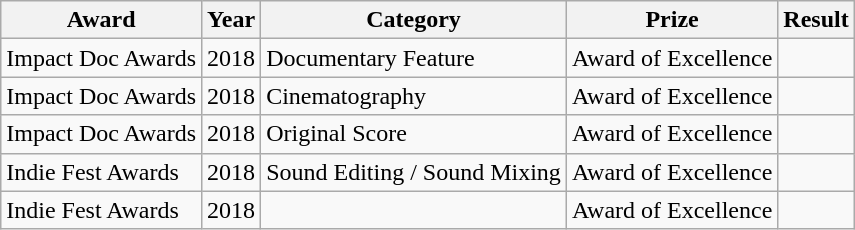<table class="wikitable sortable">
<tr>
<th>Award</th>
<th>Year</th>
<th>Category</th>
<th>Prize</th>
<th>Result</th>
</tr>
<tr>
<td>Impact Doc Awards</td>
<td>2018</td>
<td>Documentary Feature</td>
<td>Award of Excellence</td>
<td></td>
</tr>
<tr>
<td>Impact Doc Awards</td>
<td>2018</td>
<td>Cinematography</td>
<td>Award of Excellence</td>
<td></td>
</tr>
<tr>
<td>Impact Doc Awards</td>
<td>2018</td>
<td>Original Score</td>
<td>Award of Excellence</td>
<td></td>
</tr>
<tr>
<td>Indie Fest Awards</td>
<td>2018</td>
<td>Sound Editing / Sound Mixing</td>
<td>Award of Excellence</td>
<td></td>
</tr>
<tr>
<td>Indie Fest Awards</td>
<td>2018</td>
<td></td>
<td>Award of Excellence</td>
<td></td>
</tr>
</table>
